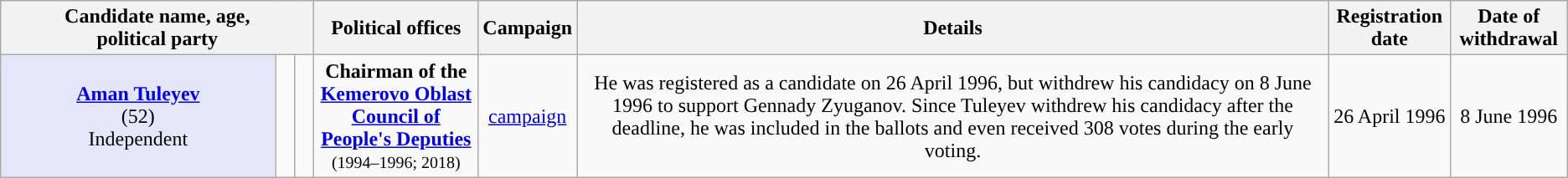<table class="wikitable" style="text-align:center;">
<tr>
<th colspan="3" style="width:20%;">Candidate name, age,<br>political party</th>
<th>Political offices</th>
<th>Campaign</th>
<th style="width:48%;">Details</th>
<th>Registration date</th>
<th>Date of withdrawal</th>
</tr>
<tr>
<td style="background:lavender;"><strong><a href='#'>Aman Tuleyev</a></strong><br>(52)<br>Independent</td>
<td></td>
<td style="background-color:"></td>
<td><strong>Chairman of the <a href='#'>Kemerovo Oblast Council of People's Deputies</a></strong><br><small>(1994–1996; 2018)</small></td>
<td><a href='#'>campaign</a></td>
<td>He was registered as a candidate on 26 April 1996, but withdrew his candidacy on 8 June 1996 to support Gennady Zyuganov. Since Tuleyev withdrew his candidacy after the deadline, he was included in the ballots and even received 308 votes during the early voting.</td>
<td>26 April 1996</td>
<td>8 June 1996</td>
</tr>
</table>
